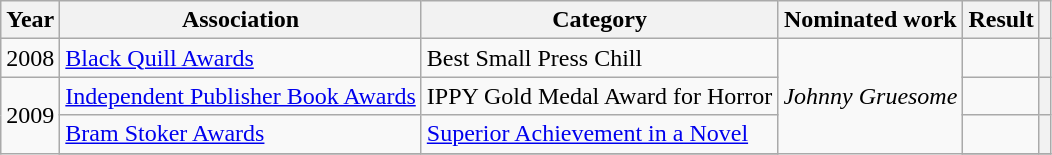<table class="wikitable">
<tr>
<th>Year</th>
<th>Association</th>
<th>Category</th>
<th>Nominated work</th>
<th>Result</th>
<th class="unsortable"></th>
</tr>
<tr>
<td>2008</td>
<td><a href='#'>Black Quill Awards</a></td>
<td>Best Small Press Chill</td>
<td rowspan=4><em>Johnny Gruesome</em></td>
<td></td>
<th align="center"></th>
</tr>
<tr>
<td rowspan=3>2009</td>
<td><a href='#'>Independent Publisher Book Awards</a></td>
<td>IPPY Gold Medal Award for Horror</td>
<td></td>
<th align="center"></th>
</tr>
<tr>
<td><a href='#'>Bram Stoker Awards</a></td>
<td><a href='#'>Superior Achievement in a Novel</a></td>
<td></td>
<th align="center"></th>
</tr>
<tr>
</tr>
</table>
